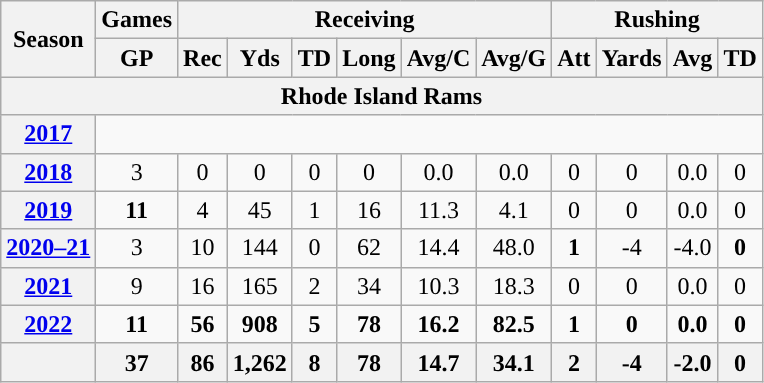<table class="wikitable" style="text-align:center;">
<tr>
<th rowspan="2">Season</th>
<th>Games</th>
<th colspan="6">Receiving</th>
<th colspan="4">Rushing</th>
</tr>
<tr>
<th>GP</th>
<th>Rec</th>
<th>Yds</th>
<th>TD</th>
<th>Long</th>
<th>Avg/C</th>
<th>Avg/G</th>
<th>Att</th>
<th>Yards</th>
<th>Avg</th>
<th>TD</th>
</tr>
<tr>
<th colspan="16">Rhode Island Rams</th>
</tr>
<tr>
<th><a href='#'>2017</a></th>
<td colspan="11"></td>
</tr>
<tr>
<th><a href='#'>2018</a></th>
<td>3</td>
<td>0</td>
<td>0</td>
<td>0</td>
<td>0</td>
<td>0.0</td>
<td>0.0</td>
<td>0</td>
<td>0</td>
<td>0.0</td>
<td>0</td>
</tr>
<tr>
<th><a href='#'>2019</a></th>
<td><strong>11</strong></td>
<td>4</td>
<td>45</td>
<td>1</td>
<td>16</td>
<td>11.3</td>
<td>4.1</td>
<td>0</td>
<td>0</td>
<td>0.0</td>
<td>0</td>
</tr>
<tr>
<th><a href='#'>2020–21</a></th>
<td>3</td>
<td>10</td>
<td>144</td>
<td>0</td>
<td>62</td>
<td>14.4</td>
<td>48.0</td>
<td><strong>1</strong></td>
<td>-4</td>
<td>-4.0</td>
<td><strong>0</strong></td>
</tr>
<tr>
<th><a href='#'>2021</a></th>
<td>9</td>
<td>16</td>
<td>165</td>
<td>2</td>
<td>34</td>
<td>10.3</td>
<td>18.3</td>
<td>0</td>
<td>0</td>
<td>0.0</td>
<td>0</td>
</tr>
<tr>
<th><a href='#'>2022</a></th>
<td><strong>11</strong></td>
<td><strong>56</strong></td>
<td><strong>908</strong></td>
<td><strong>5</strong></td>
<td><strong>78</strong></td>
<td><strong>16.2</strong></td>
<td><strong>82.5</strong></td>
<td><strong>1</strong></td>
<td><strong>0</strong></td>
<td><strong>0.0</strong></td>
<td><strong>0</strong></td>
</tr>
<tr>
<th></th>
<th>37</th>
<th>86</th>
<th>1,262</th>
<th>8</th>
<th>78</th>
<th>14.7</th>
<th>34.1</th>
<th>2</th>
<th>-4</th>
<th>-2.0</th>
<th>0</th>
</tr>
</table>
